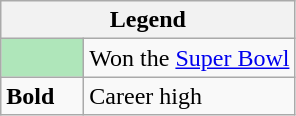<table class="wikitable">
<tr>
<th colspan="2">Legend</th>
</tr>
<tr>
<td style="background:#afe6ba; width:3em;"></td>
<td>Won the <a href='#'>Super Bowl</a></td>
</tr>
<tr>
<td><strong>Bold</strong></td>
<td>Career high</td>
</tr>
</table>
